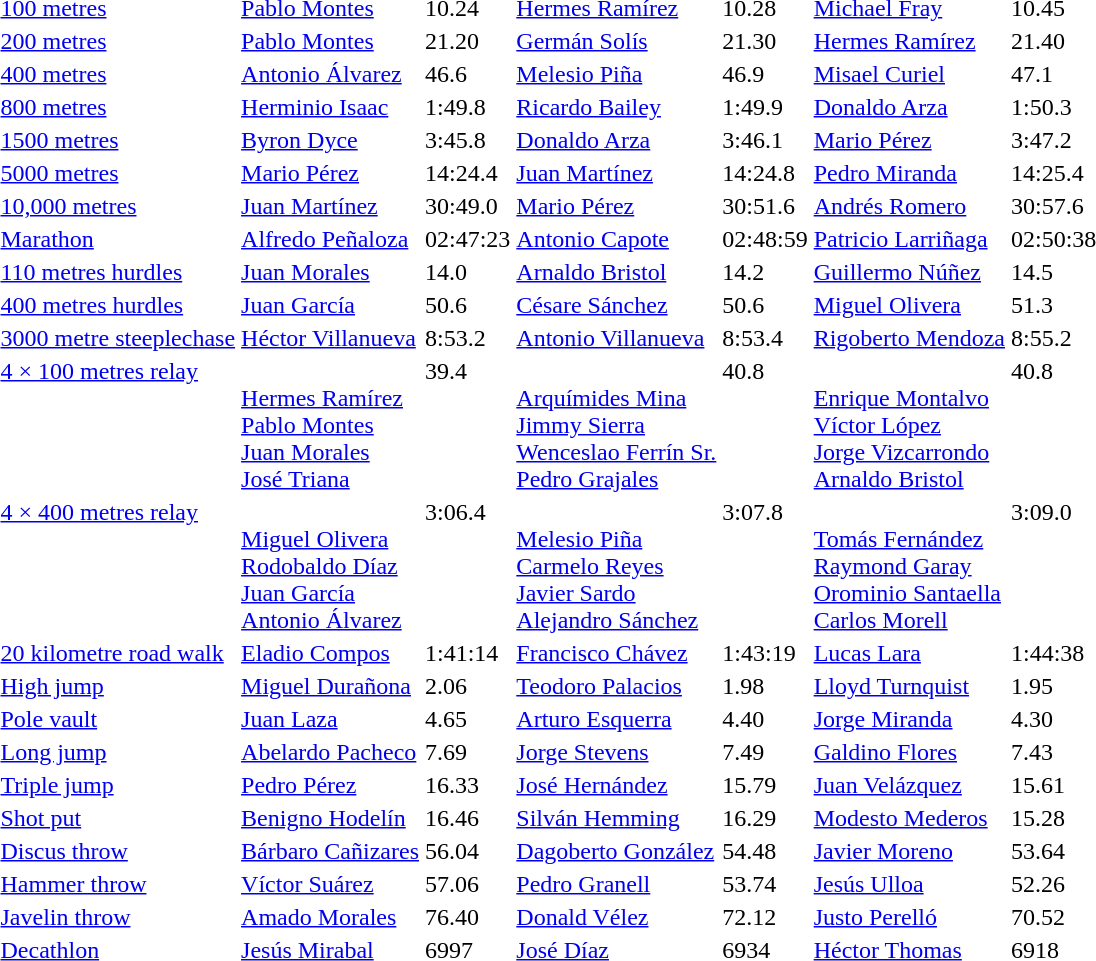<table>
<tr>
<td><a href='#'>100 metres</a></td>
<td><a href='#'>Pablo Montes</a><br> </td>
<td>10.24</td>
<td><a href='#'>Hermes Ramírez</a><br> </td>
<td>10.28</td>
<td><a href='#'>Michael Fray</a><br> </td>
<td>10.45</td>
</tr>
<tr>
<td><a href='#'>200 metres</a></td>
<td><a href='#'>Pablo Montes</a><br> </td>
<td>21.20</td>
<td><a href='#'>Germán Solís</a><br> </td>
<td>21.30</td>
<td><a href='#'>Hermes Ramírez</a><br> </td>
<td>21.40</td>
</tr>
<tr>
<td><a href='#'>400 metres</a></td>
<td><a href='#'>Antonio Álvarez</a><br> </td>
<td>46.6</td>
<td><a href='#'>Melesio Piña</a><br> </td>
<td>46.9</td>
<td><a href='#'>Misael Curiel</a><br> </td>
<td>47.1</td>
</tr>
<tr>
<td><a href='#'>800 metres</a></td>
<td><a href='#'>Herminio Isaac</a><br> </td>
<td>1:49.8</td>
<td><a href='#'>Ricardo Bailey</a><br> </td>
<td>1:49.9</td>
<td><a href='#'>Donaldo Arza</a><br> </td>
<td>1:50.3</td>
</tr>
<tr>
<td><a href='#'>1500 metres</a></td>
<td><a href='#'>Byron Dyce</a><br> </td>
<td>3:45.8</td>
<td><a href='#'>Donaldo Arza</a><br> </td>
<td>3:46.1</td>
<td><a href='#'>Mario Pérez</a><br> </td>
<td>3:47.2</td>
</tr>
<tr>
<td><a href='#'>5000 metres</a></td>
<td><a href='#'>Mario Pérez</a><br> </td>
<td>14:24.4</td>
<td><a href='#'>Juan Martínez</a><br> </td>
<td>14:24.8</td>
<td><a href='#'>Pedro Miranda</a><br> </td>
<td>14:25.4</td>
</tr>
<tr>
<td><a href='#'>10,000 metres</a></td>
<td><a href='#'>Juan Martínez</a><br> </td>
<td>30:49.0</td>
<td><a href='#'>Mario Pérez</a><br> </td>
<td>30:51.6</td>
<td><a href='#'>Andrés Romero</a><br> </td>
<td>30:57.6</td>
</tr>
<tr>
<td><a href='#'>Marathon</a></td>
<td><a href='#'>Alfredo Peñaloza</a><br> </td>
<td>02:47:23</td>
<td><a href='#'>Antonio Capote</a><br> </td>
<td>02:48:59</td>
<td><a href='#'>Patricio Larriñaga</a><br> </td>
<td>02:50:38</td>
</tr>
<tr>
<td><a href='#'>110 metres hurdles</a></td>
<td><a href='#'>Juan Morales</a><br> </td>
<td>14.0</td>
<td><a href='#'>Arnaldo Bristol</a><br> </td>
<td>14.2</td>
<td><a href='#'>Guillermo Núñez</a><br> </td>
<td>14.5</td>
</tr>
<tr>
<td><a href='#'>400 metres hurdles</a></td>
<td><a href='#'>Juan García</a><br> </td>
<td>50.6</td>
<td><a href='#'>Césare Sánchez</a><br> </td>
<td>50.6</td>
<td><a href='#'>Miguel Olivera</a><br> </td>
<td>51.3</td>
</tr>
<tr>
<td><a href='#'>3000 metre steeplechase</a></td>
<td><a href='#'>Héctor Villanueva</a><br> </td>
<td>8:53.2</td>
<td><a href='#'>Antonio Villanueva</a><br> </td>
<td>8:53.4</td>
<td><a href='#'>Rigoberto Mendoza</a><br> </td>
<td>8:55.2</td>
</tr>
<tr style="vertical-align:top;">
<td><a href='#'>4 × 100 metres relay</a></td>
<td><br> <a href='#'>Hermes Ramírez</a><br> <a href='#'>Pablo Montes</a><br> <a href='#'>Juan Morales</a><br> <a href='#'>José Triana</a></td>
<td>39.4</td>
<td><br> <a href='#'>Arquímides Mina</a><br> <a href='#'>Jimmy Sierra</a><br> <a href='#'>Wenceslao Ferrín Sr.</a><br> <a href='#'>Pedro Grajales</a></td>
<td>40.8</td>
<td><br> <a href='#'>Enrique Montalvo</a><br> <a href='#'>Víctor López</a><br> <a href='#'>Jorge Vizcarrondo</a><br> <a href='#'>Arnaldo Bristol</a></td>
<td>40.8</td>
</tr>
<tr style="vertical-align:top;">
<td><a href='#'>4 × 400 metres relay</a></td>
<td><br> <a href='#'>Miguel Olivera</a><br> <a href='#'>Rodobaldo Díaz</a><br> <a href='#'>Juan García</a><br> <a href='#'>Antonio Álvarez</a></td>
<td>3:06.4</td>
<td><br> <a href='#'>Melesio Piña</a><br> <a href='#'>Carmelo Reyes</a><br> <a href='#'>Javier Sardo</a><br> <a href='#'>Alejandro Sánchez</a></td>
<td>3:07.8</td>
<td><br> <a href='#'>Tomás Fernández</a><br> <a href='#'>Raymond Garay</a><br> <a href='#'>Orominio Santaella</a><br> <a href='#'>Carlos Morell</a></td>
<td>3:09.0</td>
</tr>
<tr>
<td><a href='#'>20 kilometre road walk</a></td>
<td><a href='#'>Eladio Compos</a><br> </td>
<td>1:41:14</td>
<td><a href='#'>Francisco Chávez</a><br> </td>
<td>1:43:19</td>
<td><a href='#'>Lucas Lara</a><br> </td>
<td>1:44:38</td>
</tr>
<tr>
<td><a href='#'>High jump</a></td>
<td><a href='#'>Miguel Durañona</a><br> </td>
<td>2.06</td>
<td><a href='#'>Teodoro Palacios</a><br> </td>
<td>1.98</td>
<td><a href='#'>Lloyd Turnquist</a><br> </td>
<td>1.95</td>
</tr>
<tr>
<td><a href='#'>Pole vault</a></td>
<td><a href='#'>Juan Laza</a><br> </td>
<td>4.65</td>
<td><a href='#'>Arturo Esquerra</a><br> </td>
<td>4.40</td>
<td><a href='#'>Jorge Miranda</a><br> </td>
<td>4.30</td>
</tr>
<tr>
<td><a href='#'>Long jump</a></td>
<td><a href='#'>Abelardo Pacheco</a><br> </td>
<td>7.69</td>
<td><a href='#'>Jorge Stevens</a><br> </td>
<td>7.49</td>
<td><a href='#'>Galdino Flores</a><br> </td>
<td>7.43</td>
</tr>
<tr>
<td><a href='#'>Triple jump</a></td>
<td><a href='#'>Pedro Pérez</a><br> </td>
<td>16.33</td>
<td><a href='#'>José Hernández</a><br> </td>
<td>15.79</td>
<td><a href='#'>Juan Velázquez</a><br> </td>
<td>15.61</td>
</tr>
<tr>
<td><a href='#'>Shot put</a></td>
<td><a href='#'>Benigno Hodelín</a><br> </td>
<td>16.46</td>
<td><a href='#'>Silván Hemming</a><br> </td>
<td>16.29</td>
<td><a href='#'>Modesto Mederos</a><br> </td>
<td>15.28</td>
</tr>
<tr>
<td><a href='#'>Discus throw</a></td>
<td><a href='#'>Bárbaro Cañizares</a><br> </td>
<td>56.04</td>
<td><a href='#'>Dagoberto González</a><br> </td>
<td>54.48</td>
<td><a href='#'>Javier Moreno</a><br> </td>
<td>53.64</td>
</tr>
<tr>
<td><a href='#'>Hammer throw</a></td>
<td><a href='#'>Víctor Suárez</a><br> </td>
<td>57.06</td>
<td><a href='#'>Pedro Granell</a><br> </td>
<td>53.74</td>
<td><a href='#'>Jesús Ulloa</a><br> </td>
<td>52.26</td>
</tr>
<tr>
<td><a href='#'>Javelin throw</a></td>
<td><a href='#'>Amado Morales</a><br> </td>
<td>76.40</td>
<td><a href='#'>Donald Vélez</a><br> </td>
<td>72.12</td>
<td><a href='#'>Justo Perelló</a><br> </td>
<td>70.52</td>
</tr>
<tr>
<td><a href='#'>Decathlon</a></td>
<td><a href='#'>Jesús Mirabal</a><br> </td>
<td>6997</td>
<td><a href='#'>José Díaz</a><br> </td>
<td>6934</td>
<td><a href='#'>Héctor Thomas</a><br> </td>
<td>6918</td>
</tr>
</table>
